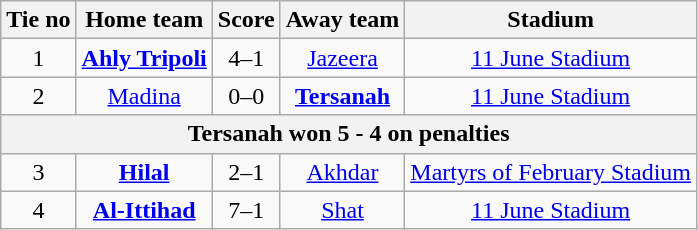<table class="wikitable" style="text-align: center">
<tr>
<th>Tie no</th>
<th>Home team</th>
<th>Score</th>
<th>Away team</th>
<th>Stadium</th>
</tr>
<tr>
<td>1</td>
<td><strong><a href='#'>Ahly Tripoli</a></strong></td>
<td>4–1</td>
<td><a href='#'>Jazeera</a></td>
<td><a href='#'>11 June Stadium</a></td>
</tr>
<tr>
<td>2</td>
<td><a href='#'>Madina</a></td>
<td>0–0</td>
<td><strong><a href='#'>Tersanah</a></strong></td>
<td><a href='#'>11 June Stadium</a></td>
</tr>
<tr>
<th colspan=5>Tersanah won 5 - 4 on penalties</th>
</tr>
<tr>
<td>3</td>
<td><strong><a href='#'>Hilal</a></strong></td>
<td>2–1</td>
<td><a href='#'>Akhdar</a></td>
<td><a href='#'>Martyrs of February Stadium</a></td>
</tr>
<tr>
<td>4</td>
<td><strong><a href='#'>Al-Ittihad</a></strong></td>
<td>7–1</td>
<td><a href='#'>Shat</a></td>
<td><a href='#'>11 June Stadium</a></td>
</tr>
</table>
